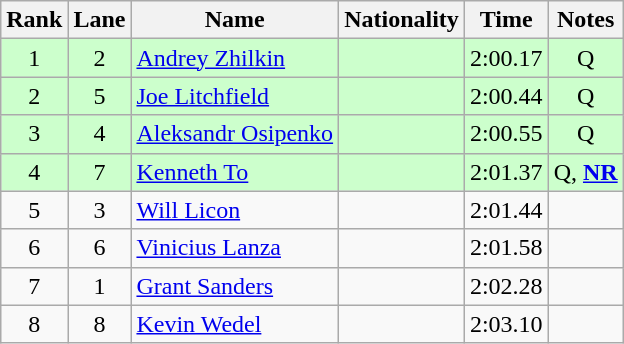<table class="wikitable sortable" style="text-align:center">
<tr>
<th>Rank</th>
<th>Lane</th>
<th>Name</th>
<th>Nationality</th>
<th>Time</th>
<th>Notes</th>
</tr>
<tr bgcolor=ccffcc>
<td>1</td>
<td>2</td>
<td align="left"><a href='#'>Andrey Zhilkin</a></td>
<td align="left"></td>
<td>2:00.17</td>
<td>Q</td>
</tr>
<tr bgcolor=ccffcc>
<td>2</td>
<td>5</td>
<td align="left"><a href='#'>Joe Litchfield</a></td>
<td align="left"></td>
<td>2:00.44</td>
<td>Q</td>
</tr>
<tr bgcolor=ccffcc>
<td>3</td>
<td>4</td>
<td align="left"><a href='#'>Aleksandr Osipenko</a></td>
<td align="left"></td>
<td>2:00.55</td>
<td>Q</td>
</tr>
<tr bgcolor=ccffcc>
<td>4</td>
<td>7</td>
<td align="left"><a href='#'>Kenneth To</a></td>
<td align="left"></td>
<td>2:01.37</td>
<td>Q, <strong><a href='#'>NR</a></strong></td>
</tr>
<tr>
<td>5</td>
<td>3</td>
<td align="left"><a href='#'>Will Licon</a></td>
<td align="left"></td>
<td>2:01.44</td>
<td></td>
</tr>
<tr>
<td>6</td>
<td>6</td>
<td align="left"><a href='#'>Vinicius Lanza</a></td>
<td align="left"></td>
<td>2:01.58</td>
<td></td>
</tr>
<tr>
<td>7</td>
<td>1</td>
<td align="left"><a href='#'>Grant Sanders</a></td>
<td align="left"></td>
<td>2:02.28</td>
<td></td>
</tr>
<tr>
<td>8</td>
<td>8</td>
<td align=left><a href='#'>Kevin Wedel</a></td>
<td align="left"></td>
<td>2:03.10</td>
<td></td>
</tr>
</table>
